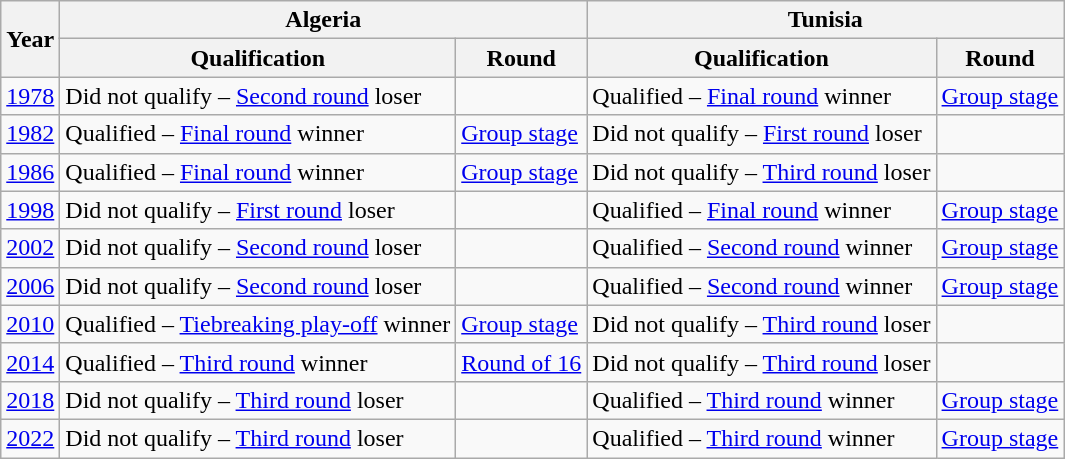<table class="wikitable">
<tr>
<th rowspan="2">Year</th>
<th colspan="2">Algeria</th>
<th colspan="2">Tunisia</th>
</tr>
<tr>
<th>Qualification</th>
<th>Round</th>
<th>Qualification</th>
<th>Round</th>
</tr>
<tr>
<td> <a href='#'>1978</a></td>
<td>Did not qualify – <a href='#'>Second round</a> loser</td>
<td></td>
<td>Qualified – <a href='#'>Final round</a> winner</td>
<td><a href='#'>Group stage</a></td>
</tr>
<tr>
<td> <a href='#'>1982</a></td>
<td>Qualified – <a href='#'>Final round</a> winner</td>
<td><a href='#'>Group stage</a></td>
<td>Did not qualify – <a href='#'>First round</a> loser</td>
<td></td>
</tr>
<tr>
<td> <a href='#'>1986</a></td>
<td>Qualified – <a href='#'>Final round</a> winner</td>
<td><a href='#'>Group stage</a></td>
<td>Did not qualify – <a href='#'>Third round</a> loser</td>
<td></td>
</tr>
<tr>
<td> <a href='#'>1998</a></td>
<td>Did not qualify – <a href='#'>First round</a> loser</td>
<td></td>
<td>Qualified – <a href='#'>Final round</a> winner</td>
<td><a href='#'>Group stage</a></td>
</tr>
<tr>
<td>  <a href='#'>2002</a></td>
<td>Did not qualify – <a href='#'>Second round</a> loser</td>
<td></td>
<td>Qualified – <a href='#'>Second round</a> winner</td>
<td><a href='#'>Group stage</a></td>
</tr>
<tr>
<td> <a href='#'>2006</a></td>
<td>Did not qualify – <a href='#'>Second round</a> loser</td>
<td></td>
<td>Qualified – <a href='#'>Second round</a> winner</td>
<td><a href='#'>Group stage</a></td>
</tr>
<tr>
<td> <a href='#'>2010</a></td>
<td>Qualified – <a href='#'>Tiebreaking play-off</a> winner</td>
<td><a href='#'>Group stage</a></td>
<td>Did not qualify – <a href='#'>Third round</a> loser</td>
<td></td>
</tr>
<tr>
<td> <a href='#'>2014</a></td>
<td>Qualified – <a href='#'>Third round</a> winner</td>
<td><a href='#'>Round of 16</a></td>
<td>Did not qualify – <a href='#'>Third round</a> loser</td>
<td></td>
</tr>
<tr>
<td> <a href='#'>2018</a></td>
<td>Did not qualify – <a href='#'>Third round</a> loser</td>
<td></td>
<td>Qualified – <a href='#'>Third round</a> winner</td>
<td><a href='#'>Group stage</a></td>
</tr>
<tr>
<td> <a href='#'>2022</a></td>
<td>Did not qualify – <a href='#'>Third round</a> loser</td>
<td></td>
<td>Qualified – <a href='#'>Third round</a> winner</td>
<td><a href='#'>Group stage</a></td>
</tr>
</table>
